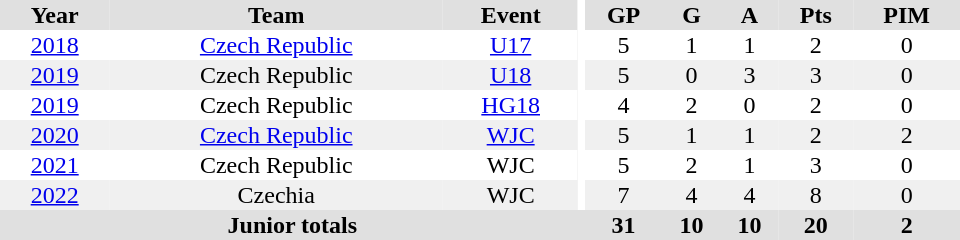<table border="0" cellpadding="1" cellspacing="0" ID="Table3" style="text-align:center; width:40em;">
<tr bgcolor="#e0e0e0">
<th>Year</th>
<th>Team</th>
<th>Event</th>
<th rowspan="102" bgcolor="#ffffff"></th>
<th>GP</th>
<th>G</th>
<th>A</th>
<th>Pts</th>
<th>PIM</th>
</tr>
<tr>
<td><a href='#'>2018</a></td>
<td><a href='#'>Czech Republic</a></td>
<td><a href='#'>U17</a></td>
<td>5</td>
<td>1</td>
<td>1</td>
<td>2</td>
<td>0</td>
</tr>
<tr bgcolor="#f0f0f0">
<td><a href='#'>2019</a></td>
<td>Czech Republic</td>
<td><a href='#'>U18</a></td>
<td>5</td>
<td>0</td>
<td>3</td>
<td>3</td>
<td>0</td>
</tr>
<tr>
<td><a href='#'>2019</a></td>
<td>Czech Republic</td>
<td><a href='#'>HG18</a></td>
<td>4</td>
<td>2</td>
<td>0</td>
<td>2</td>
<td>0</td>
</tr>
<tr bgcolor="#f0f0f0">
<td><a href='#'>2020</a></td>
<td><a href='#'>Czech Republic</a></td>
<td><a href='#'>WJC</a></td>
<td>5</td>
<td>1</td>
<td>1</td>
<td>2</td>
<td>2</td>
</tr>
<tr>
<td><a href='#'>2021</a></td>
<td>Czech Republic</td>
<td>WJC</td>
<td>5</td>
<td>2</td>
<td>1</td>
<td>3</td>
<td>0</td>
</tr>
<tr bgcolor="#f0f0f0">
<td><a href='#'>2022</a></td>
<td>Czechia</td>
<td>WJC</td>
<td>7</td>
<td>4</td>
<td>4</td>
<td>8</td>
<td>0</td>
</tr>
<tr bgcolor="#e0e0e0">
<th colspan="4">Junior totals</th>
<th>31</th>
<th>10</th>
<th>10</th>
<th>20</th>
<th>2</th>
</tr>
</table>
